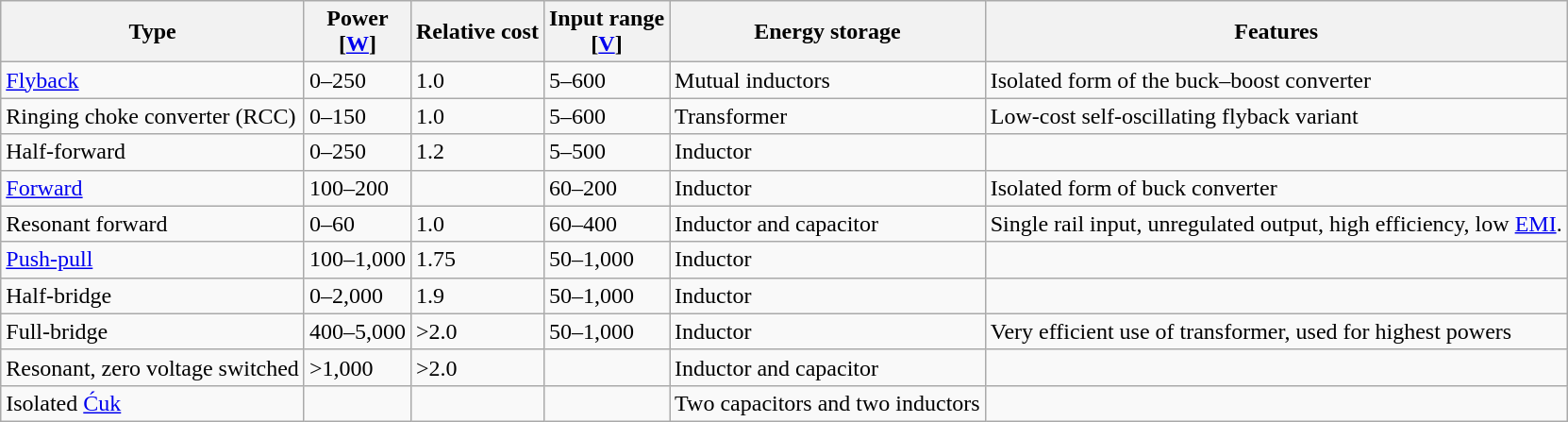<table class="wikitable">
<tr>
<th>Type</th>
<th>Power<br>&#91;<a href='#'>W</a>&#93;</th>
<th>Relative cost</th>
<th>Input range<br>&#91;<a href='#'>V</a>&#93;</th>
<th>Energy storage</th>
<th>Features</th>
</tr>
<tr>
<td><a href='#'>Flyback</a></td>
<td>0–250</td>
<td>1.0</td>
<td>5–600</td>
<td>Mutual inductors</td>
<td>Isolated form of the buck–boost converter</td>
</tr>
<tr>
<td>Ringing choke converter (RCC)</td>
<td>0–150</td>
<td>1.0</td>
<td>5–600</td>
<td>Transformer</td>
<td>Low-cost self-oscillating flyback variant</td>
</tr>
<tr>
<td>Half-forward</td>
<td>0–250</td>
<td>1.2</td>
<td>5–500</td>
<td>Inductor</td>
<td></td>
</tr>
<tr>
<td><a href='#'>Forward</a></td>
<td>100–200</td>
<td></td>
<td>60–200</td>
<td>Inductor</td>
<td>Isolated form of buck converter</td>
</tr>
<tr>
<td>Resonant forward</td>
<td>0–60</td>
<td>1.0</td>
<td>60–400</td>
<td>Inductor and capacitor</td>
<td>Single rail input, unregulated output, high efficiency, low <a href='#'>EMI</a>.</td>
</tr>
<tr>
<td><a href='#'>Push-pull</a></td>
<td>100–1,000</td>
<td>1.75</td>
<td>50–1,000</td>
<td>Inductor</td>
<td></td>
</tr>
<tr>
<td>Half-bridge</td>
<td>0–2,000</td>
<td>1.9</td>
<td>50–1,000</td>
<td>Inductor</td>
<td></td>
</tr>
<tr>
<td>Full-bridge</td>
<td>400–5,000</td>
<td>>2.0</td>
<td>50–1,000</td>
<td>Inductor</td>
<td>Very efficient use of transformer, used for highest powers</td>
</tr>
<tr>
<td>Resonant, zero voltage switched</td>
<td>>1,000</td>
<td>>2.0</td>
<td></td>
<td>Inductor and capacitor</td>
<td></td>
</tr>
<tr>
<td>Isolated <a href='#'>Ćuk</a></td>
<td></td>
<td></td>
<td></td>
<td>Two capacitors and two inductors</td>
<td></td>
</tr>
</table>
